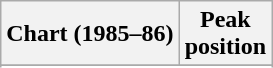<table class="wikitable">
<tr>
<th>Chart (1985–86)</th>
<th>Peak<br>position</th>
</tr>
<tr>
</tr>
<tr>
</tr>
<tr>
</tr>
</table>
